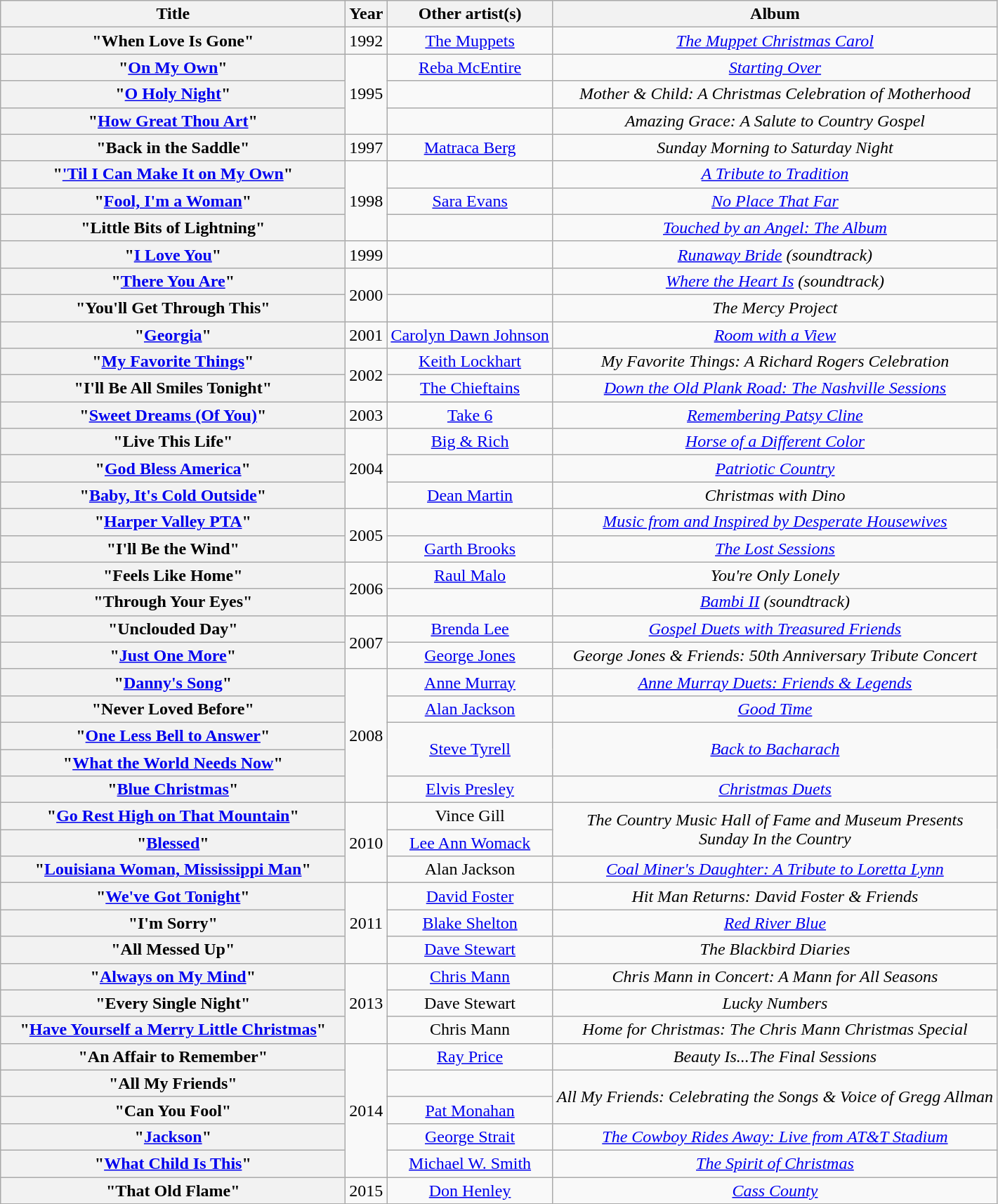<table class="wikitable plainrowheaders" style="text-align:center;">
<tr>
<th scope="col" style="width:20em;">Title</th>
<th scope="col">Year</th>
<th scope="col">Other artist(s)</th>
<th scope="col">Album</th>
</tr>
<tr>
<th scope="row">"When Love Is Gone"</th>
<td>1992</td>
<td><a href='#'>The Muppets</a></td>
<td><em><a href='#'>The Muppet Christmas Carol</a></em></td>
</tr>
<tr>
<th scope="row">"<a href='#'>On My Own</a>"<br></th>
<td rowspan="3">1995</td>
<td><a href='#'>Reba McEntire</a></td>
<td><em><a href='#'>Starting Over</a></em></td>
</tr>
<tr>
<th scope="row">"<a href='#'>O Holy Night</a>"</th>
<td></td>
<td><em>Mother & Child: A Christmas Celebration of Motherhood</em></td>
</tr>
<tr>
<th scope="row">"<a href='#'>How Great Thou Art</a>"</th>
<td></td>
<td><em>Amazing Grace: A Salute to Country Gospel</em></td>
</tr>
<tr>
<th scope="row">"Back in the Saddle"<br></th>
<td>1997</td>
<td><a href='#'>Matraca Berg</a></td>
<td><em>Sunday Morning to Saturday Night</em></td>
</tr>
<tr>
<th scope="row">"<a href='#'>'Til I Can Make It on My Own</a>"</th>
<td rowspan="3">1998</td>
<td></td>
<td><em><a href='#'>A Tribute to Tradition</a></em></td>
</tr>
<tr>
<th scope="row">"<a href='#'>Fool, I'm a Woman</a>"</th>
<td><a href='#'>Sara Evans</a></td>
<td><em><a href='#'>No Place That Far</a></em></td>
</tr>
<tr>
<th scope="row">"Little Bits of Lightning"</th>
<td></td>
<td><em><a href='#'>Touched by an Angel: The Album</a></em></td>
</tr>
<tr>
<th scope="row">"<a href='#'>I Love You</a>"</th>
<td>1999</td>
<td></td>
<td><em><a href='#'>Runaway Bride</a> (soundtrack)</em></td>
</tr>
<tr>
<th scope="row">"<a href='#'>There You Are</a>"</th>
<td rowspan="2">2000</td>
<td></td>
<td><em><a href='#'>Where the Heart Is</a> (soundtrack)</em></td>
</tr>
<tr>
<th scope="row">"You'll Get Through This"</th>
<td></td>
<td><em>The Mercy Project</em></td>
</tr>
<tr>
<th scope="row">"<a href='#'>Georgia</a>"</th>
<td>2001</td>
<td><a href='#'>Carolyn Dawn Johnson</a></td>
<td><em><a href='#'>Room with a View</a></em></td>
</tr>
<tr>
<th scope="row">"<a href='#'>My Favorite Things</a>"</th>
<td rowspan="2">2002</td>
<td><a href='#'>Keith Lockhart</a></td>
<td><em>My Favorite Things: A Richard Rogers Celebration</em></td>
</tr>
<tr>
<th scope="row">"I'll Be All Smiles Tonight"</th>
<td><a href='#'>The Chieftains</a></td>
<td><em><a href='#'>Down the Old Plank Road: The Nashville Sessions</a></em></td>
</tr>
<tr>
<th scope="row">"<a href='#'>Sweet Dreams (Of You)</a>"</th>
<td>2003</td>
<td><a href='#'>Take 6</a></td>
<td><em><a href='#'>Remembering Patsy Cline</a></em></td>
</tr>
<tr>
<th scope="row">"Live This Life"</th>
<td rowspan="3">2004</td>
<td><a href='#'>Big & Rich</a></td>
<td><em><a href='#'>Horse of a Different Color</a></em></td>
</tr>
<tr>
<th scope="row">"<a href='#'>God Bless America</a>"</th>
<td></td>
<td><em><a href='#'>Patriotic Country</a></em></td>
</tr>
<tr>
<th scope="row">"<a href='#'>Baby, It's Cold Outside</a>"</th>
<td><a href='#'>Dean Martin</a></td>
<td><em>Christmas with Dino</em></td>
</tr>
<tr>
<th scope="row">"<a href='#'>Harper Valley PTA</a>"</th>
<td rowspan="2">2005</td>
<td></td>
<td><em><a href='#'>Music from and Inspired by Desperate Housewives</a></em></td>
</tr>
<tr>
<th scope="row">"I'll Be the Wind"</th>
<td><a href='#'>Garth Brooks</a></td>
<td><em><a href='#'>The Lost Sessions</a></em></td>
</tr>
<tr>
<th scope="row">"Feels Like Home"</th>
<td rowspan="2">2006</td>
<td><a href='#'>Raul Malo</a></td>
<td><em>You're Only Lonely</em></td>
</tr>
<tr>
<th scope="row">"Through Your Eyes"</th>
<td></td>
<td><em><a href='#'>Bambi II</a> (soundtrack)</em></td>
</tr>
<tr>
<th scope="row">"Unclouded Day"</th>
<td rowspan="2">2007</td>
<td><a href='#'>Brenda Lee</a></td>
<td><em><a href='#'>Gospel Duets with Treasured Friends</a></em></td>
</tr>
<tr>
<th scope="row">"<a href='#'>Just One More</a>"</th>
<td><a href='#'>George Jones</a></td>
<td><em>George Jones & Friends: 50th Anniversary Tribute Concert</em></td>
</tr>
<tr>
<th scope="row">"<a href='#'>Danny's Song</a>"</th>
<td rowspan="5">2008</td>
<td><a href='#'>Anne Murray</a></td>
<td><em><a href='#'>Anne Murray Duets: Friends & Legends</a></em></td>
</tr>
<tr>
<th scope="row">"Never Loved Before"</th>
<td><a href='#'>Alan Jackson</a></td>
<td><em><a href='#'>Good Time</a></em></td>
</tr>
<tr>
<th scope="row">"<a href='#'>One Less Bell to Answer</a>"<br></th>
<td rowspan="2"><a href='#'>Steve Tyrell</a></td>
<td rowspan="2"><em><a href='#'>Back to Bacharach</a></em></td>
</tr>
<tr>
<th scope="row">"<a href='#'>What the World Needs Now</a>"<br></th>
</tr>
<tr>
<th scope="row">"<a href='#'>Blue Christmas</a>"</th>
<td><a href='#'>Elvis Presley</a></td>
<td><em><a href='#'>Christmas Duets</a></em></td>
</tr>
<tr>
<th scope="row">"<a href='#'>Go Rest High on That Mountain</a>"</th>
<td rowspan="3">2010</td>
<td>Vince Gill</td>
<td rowspan="2"><em>The Country Music Hall of Fame and Museum Presents<br>Sunday In the Country</em></td>
</tr>
<tr>
<th scope="row">"<a href='#'>Blessed</a>"</th>
<td><a href='#'>Lee Ann Womack</a></td>
</tr>
<tr>
<th scope="row">"<a href='#'>Louisiana Woman, Mississippi Man</a>"</th>
<td>Alan Jackson</td>
<td><em><a href='#'>Coal Miner's Daughter: A Tribute to Loretta Lynn</a></em></td>
</tr>
<tr>
<th scope="row">"<a href='#'>We've Got Tonight</a>"</th>
<td rowspan="3">2011</td>
<td><a href='#'>David Foster</a></td>
<td><em>Hit Man Returns: David Foster & Friends</em></td>
</tr>
<tr>
<th scope="row">"I'm Sorry"</th>
<td><a href='#'>Blake Shelton</a></td>
<td><em><a href='#'>Red River Blue</a></em></td>
</tr>
<tr>
<th scope="row">"All Messed Up"</th>
<td><a href='#'>Dave Stewart</a></td>
<td><em>The Blackbird Diaries</em></td>
</tr>
<tr>
<th scope="row">"<a href='#'>Always on My Mind</a>"</th>
<td rowspan="3">2013</td>
<td><a href='#'>Chris Mann</a></td>
<td><em>Chris Mann in Concert: A Mann for All Seasons</em></td>
</tr>
<tr>
<th scope="row">"Every Single Night"</th>
<td>Dave Stewart</td>
<td><em>Lucky Numbers</em></td>
</tr>
<tr>
<th scope="row">"<a href='#'>Have Yourself a Merry Little Christmas</a>"</th>
<td>Chris Mann</td>
<td><em>Home for Christmas: The Chris Mann Christmas Special</em></td>
</tr>
<tr>
<th scope="row">"An Affair to Remember"</th>
<td rowspan="5">2014</td>
<td><a href='#'>Ray Price</a></td>
<td><em>Beauty Is...The Final Sessions</em></td>
</tr>
<tr>
<th scope="row">"All My Friends"</th>
<td></td>
<td rowspan="2"><em>All My Friends: Celebrating the Songs & Voice of Gregg Allman</em></td>
</tr>
<tr>
<th scope="row">"Can You Fool"</th>
<td><a href='#'>Pat Monahan</a></td>
</tr>
<tr>
<th scope="row">"<a href='#'>Jackson</a>"</th>
<td><a href='#'>George Strait</a></td>
<td><em><a href='#'>The Cowboy Rides Away: Live from AT&T Stadium</a></em></td>
</tr>
<tr>
<th scope="row">"<a href='#'>What Child Is This</a>"</th>
<td><a href='#'>Michael W. Smith</a></td>
<td><em><a href='#'>The Spirit of Christmas</a></em></td>
</tr>
<tr>
<th scope="row">"That Old Flame"</th>
<td>2015</td>
<td><a href='#'>Don Henley</a></td>
<td><em><a href='#'>Cass County</a></em></td>
</tr>
</table>
